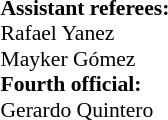<table width=50% style="font-size: 90%">
<tr>
<td><br><strong>Assistant referees:</strong>
<br> Rafael Yanez
<br> Mayker Gómez
<br><strong>Fourth official:</strong>
<br> Gerardo Quintero</td>
</tr>
</table>
